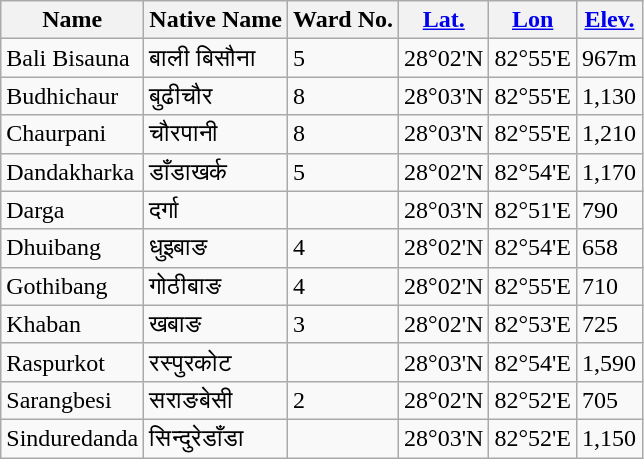<table class="wikitable">
<tr>
<th>Name</th>
<th>Native Name</th>
<th>Ward No.</th>
<th><a href='#'>Lat.</a></th>
<th><a href='#'>Lon</a></th>
<th><a href='#'>Elev.</a></th>
</tr>
<tr>
<td>Bali Bisauna</td>
<td>बाली बिसौना</td>
<td>5</td>
<td>28°02'N</td>
<td>82°55'E</td>
<td> 967m</td>
</tr>
<tr>
<td>Budhichaur</td>
<td>बुढीचौर</td>
<td>8</td>
<td>28°03'N</td>
<td>82°55'E</td>
<td>1,130</td>
</tr>
<tr>
<td>Chaurpani</td>
<td>चौरपानी</td>
<td>8</td>
<td>28°03'N</td>
<td>82°55'E</td>
<td>1,210</td>
</tr>
<tr>
<td>Dandakharka</td>
<td>डाँडाखर्क</td>
<td>5</td>
<td>28°02'N</td>
<td>82°54'E</td>
<td>1,170</td>
</tr>
<tr>
<td>Darga</td>
<td>दर्गा</td>
<td></td>
<td>28°03'N</td>
<td>82°51'E</td>
<td> 790</td>
</tr>
<tr>
<td>Dhuibang</td>
<td>धुइबाङ</td>
<td>4</td>
<td>28°02'N</td>
<td>82°54'E</td>
<td> 658</td>
</tr>
<tr>
<td>Gothibang</td>
<td>गोठीबाङ</td>
<td>4</td>
<td>28°02'N</td>
<td>82°55'E</td>
<td> 710</td>
</tr>
<tr>
<td>Khaban</td>
<td>खबाङ</td>
<td>3</td>
<td>28°02'N</td>
<td>82°53'E</td>
<td> 725</td>
</tr>
<tr>
<td>Raspurkot</td>
<td>रस्पुरकोट</td>
<td></td>
<td>28°03'N</td>
<td>82°54'E</td>
<td>1,590</td>
</tr>
<tr>
<td>Sarangbesi</td>
<td>सराङबेसी</td>
<td>2</td>
<td>28°02'N</td>
<td>82°52'E</td>
<td> 705</td>
</tr>
<tr>
<td>Sinduredanda</td>
<td>सिन्दुरेडाँडा</td>
<td></td>
<td>28°03'N</td>
<td>82°52'E</td>
<td>1,150</td>
</tr>
</table>
